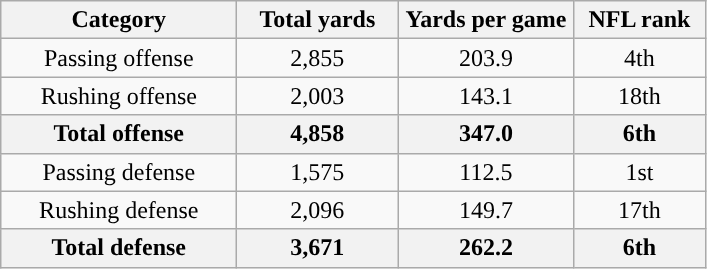<table class="wikitable" style="text-align:center">
<tr>
<th width=150px>Category</th>
<th width=100px>Total yards</th>
<th width=110px>Yards per game</th>
<th width=80px>NFL rank<br></th>
</tr>
<tr>
<td>Passing offense</td>
<td>2,855</td>
<td>203.9</td>
<td>4th</td>
</tr>
<tr>
<td>Rushing offense</td>
<td>2,003</td>
<td>143.1</td>
<td>18th</td>
</tr>
<tr>
<th>Total offense</th>
<th>4,858</th>
<th>347.0</th>
<th>6th</th>
</tr>
<tr>
<td>Passing defense</td>
<td>1,575</td>
<td>112.5</td>
<td>1st</td>
</tr>
<tr>
<td>Rushing defense</td>
<td>2,096</td>
<td>149.7</td>
<td>17th</td>
</tr>
<tr>
<th>Total defense</th>
<th>3,671</th>
<th>262.2</th>
<th>6th</th>
</tr>
</table>
